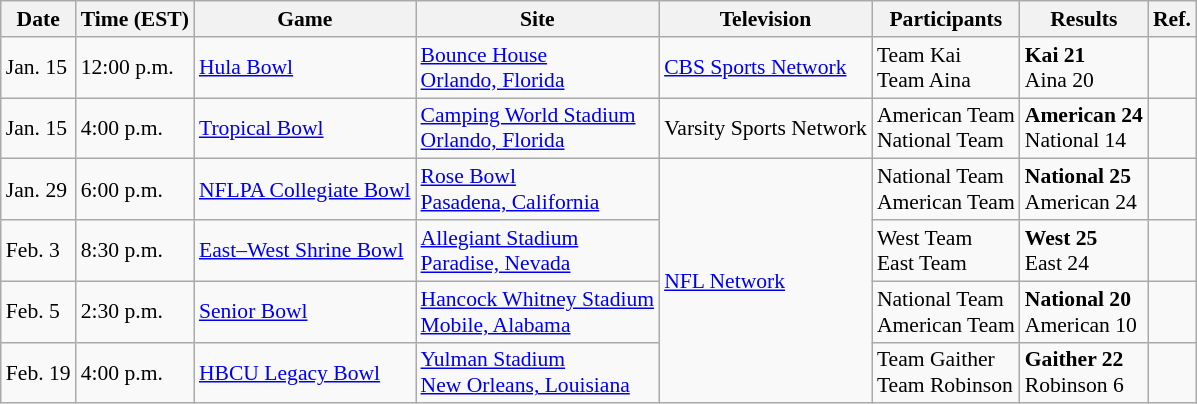<table class="wikitable" style="font-size:90%">
<tr>
<th>Date</th>
<th>Time (EST)</th>
<th>Game</th>
<th>Site</th>
<th>Television</th>
<th>Participants</th>
<th>Results</th>
<th>Ref.</th>
</tr>
<tr>
<td>Jan. 15</td>
<td>12:00 p.m.</td>
<td><a href='#'>Hula Bowl</a></td>
<td><a href='#'>Bounce House</a><br><a href='#'>Orlando, Florida</a></td>
<td><a href='#'>CBS Sports Network</a></td>
<td>Team Kai<br>Team Aina</td>
<td><strong>Kai 21</strong><br>Aina 20</td>
<td></td>
</tr>
<tr>
<td>Jan. 15</td>
<td>4:00 p.m.</td>
<td><a href='#'>Tropical Bowl</a></td>
<td><a href='#'>Camping World Stadium</a><br><a href='#'>Orlando, Florida</a></td>
<td>Varsity Sports Network</td>
<td>American Team<br>National Team</td>
<td><strong>American 24</strong><br>National 14</td>
<td></td>
</tr>
<tr>
<td>Jan. 29</td>
<td>6:00 p.m.</td>
<td><a href='#'>NFLPA Collegiate Bowl</a></td>
<td><a href='#'>Rose Bowl</a><br><a href='#'>Pasadena, California</a></td>
<td rowspan=4><a href='#'>NFL Network</a></td>
<td>National Team<br>American Team</td>
<td><strong>National 25</strong><br>American 24</td>
<td></td>
</tr>
<tr>
<td>Feb. 3</td>
<td>8:30 p.m.</td>
<td><a href='#'>East–West Shrine Bowl</a></td>
<td><a href='#'>Allegiant Stadium</a><br><a href='#'>Paradise, Nevada</a></td>
<td>West Team<br>East Team</td>
<td><strong>West 25</strong><br>East 24</td>
<td></td>
</tr>
<tr>
<td>Feb. 5</td>
<td>2:30 p.m.</td>
<td><a href='#'>Senior Bowl</a></td>
<td><a href='#'>Hancock Whitney Stadium</a><br><a href='#'>Mobile, Alabama</a></td>
<td>National Team<br>American Team</td>
<td><strong>National 20</strong><br>American 10</td>
<td></td>
</tr>
<tr>
<td>Feb. 19</td>
<td>4:00 p.m.</td>
<td><a href='#'>HBCU Legacy Bowl</a></td>
<td><a href='#'>Yulman Stadium</a><br><a href='#'>New Orleans, Louisiana</a></td>
<td>Team Gaither<br>Team Robinson</td>
<td><strong>Gaither 22</strong><br>Robinson 6</td>
<td></td>
</tr>
</table>
